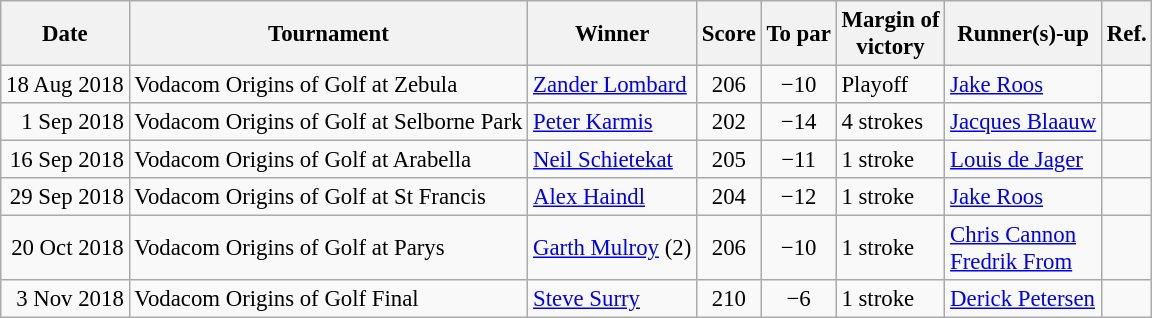<table class=wikitable style="font-size:95%">
<tr>
<th>Date</th>
<th>Tournament</th>
<th>Winner</th>
<th>Score</th>
<th>To par</th>
<th>Margin of<br>victory</th>
<th>Runner(s)-up</th>
<th>Ref.</th>
</tr>
<tr>
<td align=right>18 Aug 2018</td>
<td>Vodacom Origins of Golf at Zebula</td>
<td> <a href='#'>Zander Lombard</a></td>
<td align=center>206</td>
<td align=center>−10</td>
<td>Playoff</td>
<td> <a href='#'>Jake Roos</a></td>
<td></td>
</tr>
<tr>
<td align=right>1 Sep 2018</td>
<td>Vodacom Origins of Golf at Selborne Park</td>
<td> <a href='#'>Peter Karmis</a></td>
<td align=center>202</td>
<td align=center>−14</td>
<td>4 strokes</td>
<td> <a href='#'>Jacques Blaauw</a></td>
<td></td>
</tr>
<tr>
<td align=right>16 Sep 2018</td>
<td>Vodacom Origins of Golf at Arabella</td>
<td> <a href='#'>Neil Schietekat</a></td>
<td align=center>205</td>
<td align=center>−11</td>
<td>1 stroke</td>
<td> <a href='#'>Louis de Jager</a></td>
<td></td>
</tr>
<tr>
<td align=right>29 Sep 2018</td>
<td>Vodacom Origins of Golf at St Francis</td>
<td> <a href='#'>Alex Haindl</a></td>
<td align=center>204</td>
<td align=center>−12</td>
<td>1 stroke</td>
<td> <a href='#'>Jake Roos</a></td>
<td></td>
</tr>
<tr>
<td align=right>20 Oct 2018</td>
<td>Vodacom Origins of Golf at Parys</td>
<td> <a href='#'>Garth Mulroy</a> (2)</td>
<td align=center>206</td>
<td align=center>−10</td>
<td>1 stroke</td>
<td> <a href='#'>Chris Cannon</a><br> <a href='#'>Fredrik From</a></td>
<td></td>
</tr>
<tr>
<td align=right>3 Nov 2018</td>
<td>Vodacom Origins of Golf Final</td>
<td> <a href='#'>Steve Surry</a></td>
<td align=center>210</td>
<td align=center>−6</td>
<td>1 stroke</td>
<td> <a href='#'>Derick Petersen</a></td>
<td></td>
</tr>
</table>
